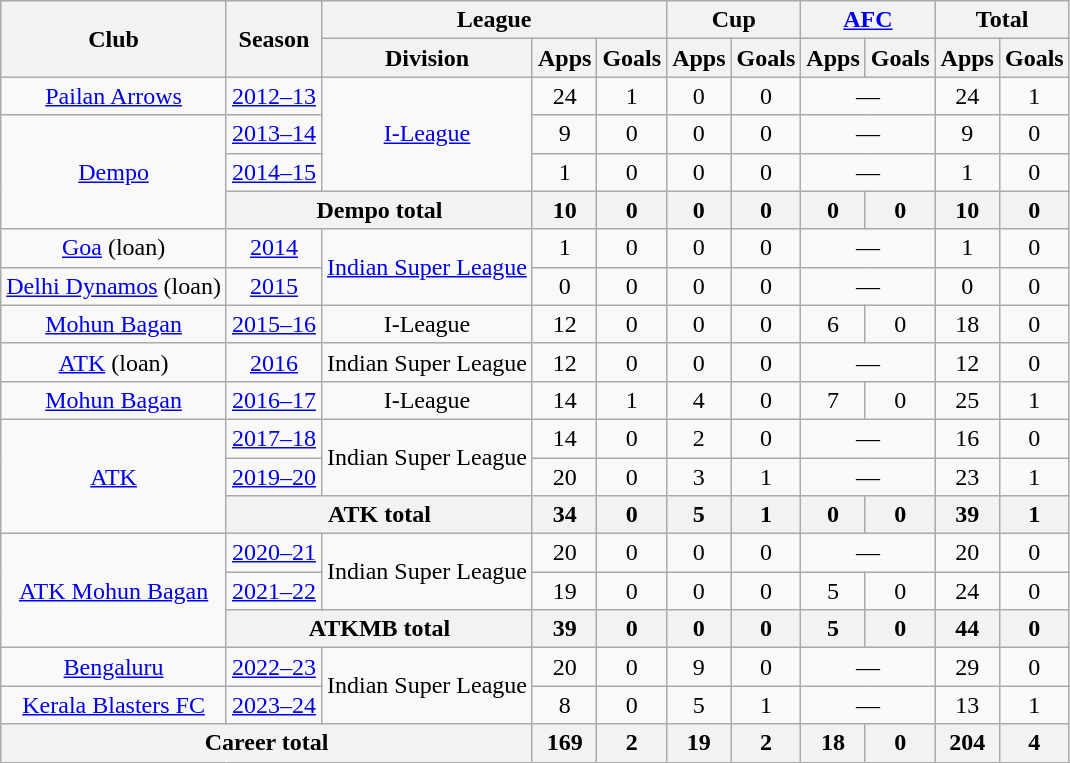<table class="wikitable" style="text-align: center;">
<tr>
<th rowspan="2">Club</th>
<th rowspan="2">Season</th>
<th colspan="3">League</th>
<th colspan="2">Cup</th>
<th colspan="2"><a href='#'>AFC</a></th>
<th colspan="2">Total</th>
</tr>
<tr>
<th>Division</th>
<th>Apps</th>
<th>Goals</th>
<th>Apps</th>
<th>Goals</th>
<th>Apps</th>
<th>Goals</th>
<th>Apps</th>
<th>Goals</th>
</tr>
<tr>
<td rowspan="1"><a href='#'>Pailan Arrows</a></td>
<td><a href='#'>2012–13</a></td>
<td rowspan="3"><a href='#'>I-League</a></td>
<td>24</td>
<td>1</td>
<td>0</td>
<td>0</td>
<td colspan="2">—</td>
<td>24</td>
<td>1</td>
</tr>
<tr>
<td rowspan="3"><a href='#'>Dempo</a></td>
<td><a href='#'>2013–14</a></td>
<td>9</td>
<td>0</td>
<td>0</td>
<td>0</td>
<td colspan="2">—</td>
<td>9</td>
<td>0</td>
</tr>
<tr>
<td><a href='#'>2014–15</a></td>
<td>1</td>
<td>0</td>
<td>0</td>
<td>0</td>
<td colspan="2">—</td>
<td>1</td>
<td>0</td>
</tr>
<tr>
<th colspan="2">Dempo total</th>
<th>10</th>
<th>0</th>
<th>0</th>
<th>0</th>
<th>0</th>
<th>0</th>
<th>10</th>
<th>0</th>
</tr>
<tr>
<td rowspan="1"><a href='#'>Goa</a> (loan)</td>
<td><a href='#'>2014</a></td>
<td rowspan="2"><a href='#'>Indian Super League</a></td>
<td>1</td>
<td>0</td>
<td>0</td>
<td>0</td>
<td colspan="2">—</td>
<td>1</td>
<td>0</td>
</tr>
<tr>
<td rowspan="1"><a href='#'>Delhi Dynamos</a> (loan)</td>
<td><a href='#'>2015</a></td>
<td>0</td>
<td>0</td>
<td>0</td>
<td>0</td>
<td colspan="2">—</td>
<td>0</td>
<td>0</td>
</tr>
<tr>
<td rowspan="1"><a href='#'>Mohun Bagan</a></td>
<td><a href='#'>2015–16</a></td>
<td rowspan="1">I-League</td>
<td>12</td>
<td>0</td>
<td>0</td>
<td>0</td>
<td>6</td>
<td>0</td>
<td>18</td>
<td>0</td>
</tr>
<tr>
<td rowspan="1"><a href='#'>ATK</a> (loan)</td>
<td><a href='#'>2016</a></td>
<td rowspan="1">Indian Super League</td>
<td>12</td>
<td>0</td>
<td>0</td>
<td>0</td>
<td colspan="2">—</td>
<td>12</td>
<td>0</td>
</tr>
<tr>
<td rowspan="1"><a href='#'>Mohun Bagan</a></td>
<td><a href='#'>2016–17</a></td>
<td rowspan="1">I-League</td>
<td>14</td>
<td>1</td>
<td>4</td>
<td>0</td>
<td>7</td>
<td>0</td>
<td>25</td>
<td>1</td>
</tr>
<tr>
<td rowspan="3"><a href='#'>ATK</a></td>
<td><a href='#'>2017–18</a></td>
<td rowspan="2">Indian Super League</td>
<td>14</td>
<td>0</td>
<td>2</td>
<td>0</td>
<td colspan="2">—</td>
<td>16</td>
<td>0</td>
</tr>
<tr>
<td><a href='#'>2019–20</a></td>
<td>20</td>
<td>0</td>
<td>3</td>
<td>1</td>
<td colspan="2">—</td>
<td>23</td>
<td>1</td>
</tr>
<tr>
<th colspan="2">ATK total</th>
<th>34</th>
<th>0</th>
<th>5</th>
<th>1</th>
<th>0</th>
<th>0</th>
<th>39</th>
<th>1</th>
</tr>
<tr>
<td rowspan="3"><a href='#'>ATK Mohun Bagan</a></td>
<td><a href='#'>2020–21</a></td>
<td rowspan="2">Indian Super League</td>
<td>20</td>
<td>0</td>
<td>0</td>
<td>0</td>
<td colspan="2">—</td>
<td>20</td>
<td>0</td>
</tr>
<tr>
<td><a href='#'>2021–22</a></td>
<td>19</td>
<td>0</td>
<td>0</td>
<td>0</td>
<td>5</td>
<td>0</td>
<td>24</td>
<td>0</td>
</tr>
<tr>
<th colspan="2">ATKMB total</th>
<th>39</th>
<th>0</th>
<th>0</th>
<th>0</th>
<th>5</th>
<th>0</th>
<th>44</th>
<th>0</th>
</tr>
<tr>
<td rowspan="1"><a href='#'>Bengaluru</a></td>
<td><a href='#'>2022–23</a></td>
<td rowspan="2">Indian Super League</td>
<td>20</td>
<td>0</td>
<td>9</td>
<td>0</td>
<td colspan="2">—</td>
<td>29</td>
<td>0</td>
</tr>
<tr>
<td><a href='#'>Kerala Blasters FC</a></td>
<td><a href='#'>2023–24</a></td>
<td>8</td>
<td>0</td>
<td>5</td>
<td>1</td>
<td colspan="2">—</td>
<td>13</td>
<td>1</td>
</tr>
<tr>
<th colspan="3">Career total</th>
<th>169</th>
<th>2</th>
<th>19</th>
<th>2</th>
<th>18</th>
<th>0</th>
<th>204</th>
<th>4</th>
</tr>
</table>
